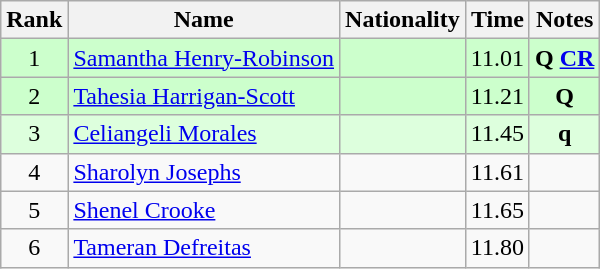<table class="wikitable sortable" style="text-align:center">
<tr>
<th>Rank</th>
<th>Name</th>
<th>Nationality</th>
<th>Time</th>
<th>Notes</th>
</tr>
<tr bgcolor=ccffcc>
<td align=center>1</td>
<td align=left><a href='#'>Samantha Henry-Robinson</a></td>
<td align=left></td>
<td>11.01</td>
<td><strong>Q</strong> <strong><a href='#'>CR</a></strong></td>
</tr>
<tr bgcolor=ccffcc>
<td align=center>2</td>
<td align=left><a href='#'>Tahesia Harrigan-Scott</a></td>
<td align=left></td>
<td>11.21</td>
<td><strong>Q</strong></td>
</tr>
<tr bgcolor=ddffdd>
<td align=center>3</td>
<td align=left><a href='#'>Celiangeli Morales</a></td>
<td align=left></td>
<td>11.45</td>
<td><strong>q</strong></td>
</tr>
<tr>
<td align=center>4</td>
<td align=left><a href='#'>Sharolyn Josephs</a></td>
<td align=left></td>
<td>11.61</td>
<td></td>
</tr>
<tr>
<td align=center>5</td>
<td align=left><a href='#'>Shenel Crooke</a></td>
<td align=left></td>
<td>11.65</td>
<td></td>
</tr>
<tr>
<td align=center>6</td>
<td align=left><a href='#'>Tameran Defreitas</a></td>
<td align=left></td>
<td>11.80</td>
<td></td>
</tr>
</table>
